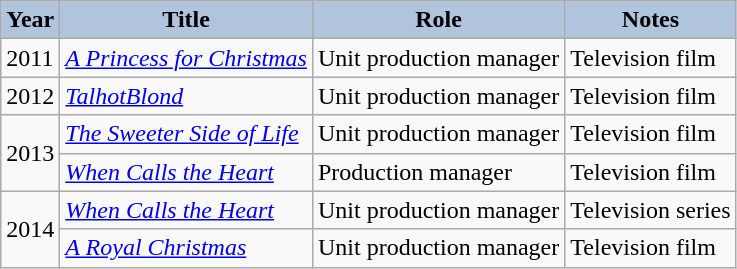<table class="wikitable">
<tr>
<th style="background:#B0C4DE;">Year</th>
<th style="background:#B0C4DE;">Title</th>
<th style="background:#B0C4DE;">Role</th>
<th style="background:#B0C4DE;">Notes</th>
</tr>
<tr>
<td>2011</td>
<td><em><a href='#'>A Princess for Christmas</a></em></td>
<td>Unit production manager</td>
<td>Television film</td>
</tr>
<tr>
<td>2012</td>
<td><em><a href='#'>TalhotBlond</a></em></td>
<td>Unit production manager</td>
<td>Television film</td>
</tr>
<tr>
<td rowspan=2>2013</td>
<td><em><a href='#'>The Sweeter Side of Life</a></em></td>
<td>Unit production manager</td>
<td>Television film</td>
</tr>
<tr>
<td><em><a href='#'>When Calls the Heart</a></em></td>
<td>Production manager</td>
<td>Television film</td>
</tr>
<tr>
<td rowspan=2>2014</td>
<td><em><a href='#'>When Calls the Heart</a></em></td>
<td>Unit production manager</td>
<td>Television series</td>
</tr>
<tr>
<td><em><a href='#'>A Royal Christmas</a></em></td>
<td>Unit production manager</td>
<td>Television film</td>
</tr>
</table>
